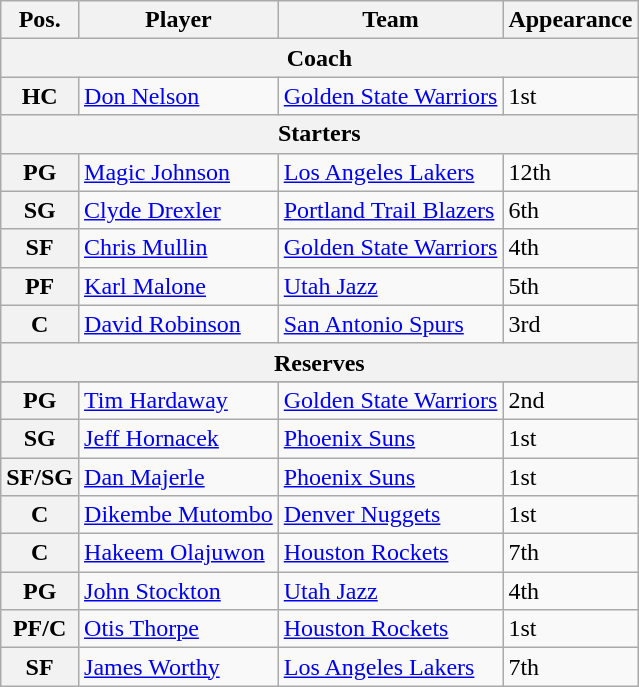<table class="wikitable">
<tr>
<th>Pos.</th>
<th>Player</th>
<th>Team</th>
<th>Appearance</th>
</tr>
<tr>
<th colspan="4">Coach</th>
</tr>
<tr>
<th>HC</th>
<td><a href='#'>Don Nelson</a></td>
<td><a href='#'>Golden State Warriors</a></td>
<td>1st</td>
</tr>
<tr>
<th colspan="4">Starters</th>
</tr>
<tr>
<th>PG</th>
<td><a href='#'>Magic Johnson</a></td>
<td><a href='#'>Los Angeles Lakers</a></td>
<td>12th</td>
</tr>
<tr>
<th>SG</th>
<td><a href='#'>Clyde Drexler</a></td>
<td><a href='#'>Portland Trail Blazers</a></td>
<td>6th</td>
</tr>
<tr>
<th>SF</th>
<td><a href='#'>Chris Mullin</a></td>
<td><a href='#'>Golden State Warriors</a></td>
<td>4th</td>
</tr>
<tr>
<th>PF</th>
<td><a href='#'>Karl Malone</a></td>
<td><a href='#'>Utah Jazz</a></td>
<td>5th</td>
</tr>
<tr>
<th>C</th>
<td><a href='#'>David Robinson</a></td>
<td><a href='#'>San Antonio Spurs</a></td>
<td>3rd</td>
</tr>
<tr>
<th colspan="4">Reserves</th>
</tr>
<tr>
</tr>
<tr>
<th>PG</th>
<td><a href='#'>Tim Hardaway</a></td>
<td><a href='#'>Golden State Warriors</a></td>
<td>2nd</td>
</tr>
<tr>
<th>SG</th>
<td><a href='#'>Jeff Hornacek</a></td>
<td><a href='#'>Phoenix Suns</a></td>
<td>1st</td>
</tr>
<tr>
<th>SF/SG</th>
<td><a href='#'>Dan Majerle</a></td>
<td><a href='#'>Phoenix Suns</a></td>
<td>1st</td>
</tr>
<tr>
<th>C</th>
<td><a href='#'>Dikembe Mutombo</a></td>
<td><a href='#'>Denver Nuggets</a></td>
<td>1st</td>
</tr>
<tr>
<th>C</th>
<td><a href='#'>Hakeem Olajuwon</a></td>
<td><a href='#'>Houston Rockets</a></td>
<td>7th</td>
</tr>
<tr>
<th>PG</th>
<td><a href='#'>John Stockton</a></td>
<td><a href='#'>Utah Jazz</a></td>
<td>4th</td>
</tr>
<tr>
<th>PF/C</th>
<td><a href='#'>Otis Thorpe</a></td>
<td><a href='#'>Houston Rockets</a></td>
<td>1st</td>
</tr>
<tr>
<th>SF</th>
<td><a href='#'>James Worthy</a></td>
<td><a href='#'>Los Angeles Lakers</a></td>
<td>7th</td>
</tr>
</table>
